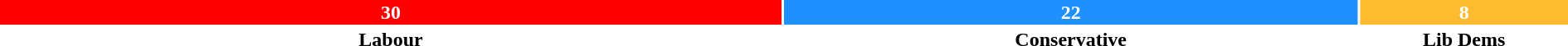<table style="width:100%; text-align:center;">
<tr style="color:white;">
<td style="background:red; width:50%;"><strong>30</strong></td>
<td style="background:dodgerblue; width:36.7%;"><strong>22</strong></td>
<td style="background:#FDBB30; width:13.3%;"><strong>8</strong></td>
</tr>
<tr>
<td><span><strong>Labour</strong></span></td>
<td><span><strong>Conservative</strong></span></td>
<td><span><strong>Lib Dems</strong></span></td>
</tr>
</table>
